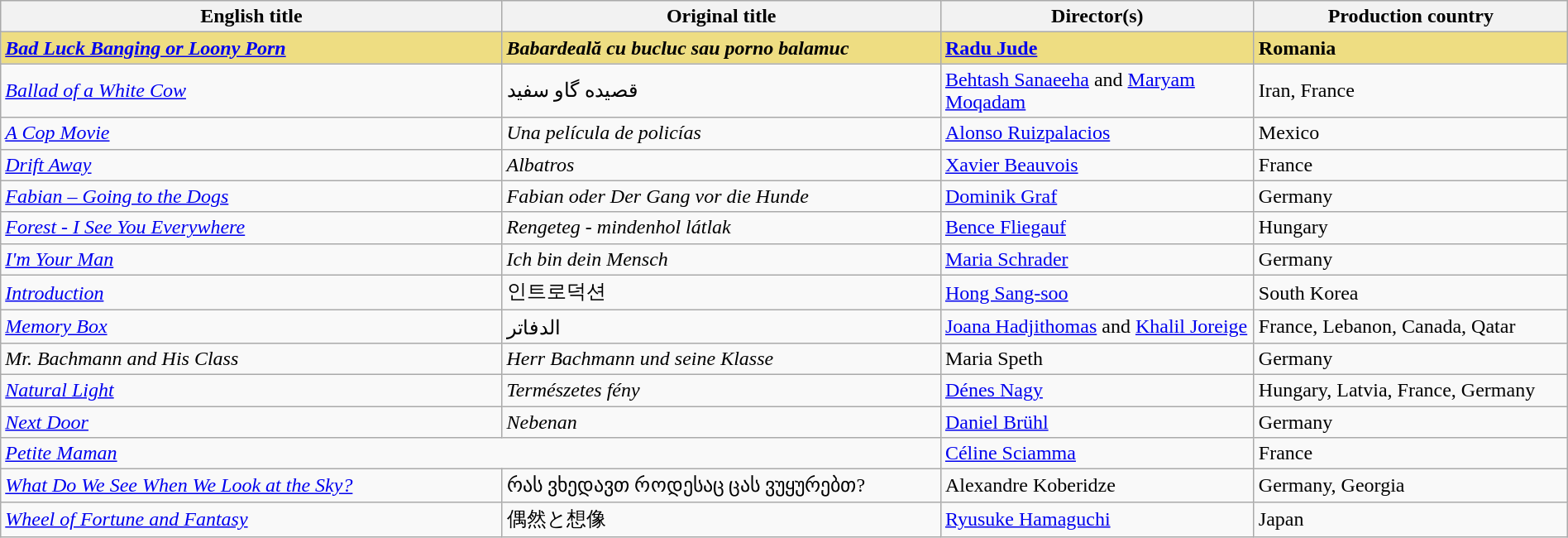<table class="wikitable" width="100%" cellpadding="5">
<tr>
<th scope="col" width="32%">English title</th>
<th scope="col" width="28%">Original title</th>
<th scope="col" width="20%">Director(s)</th>
<th scope="col" width="20%">Production country</th>
</tr>
<tr style="background:#EEDD82">
<td><strong><em><a href='#'>Bad Luck Banging or Loony Porn</a></em></strong></td>
<td><strong><em>Babardeală cu bucluc sau porno balamuc</em></strong></td>
<td><strong><a href='#'>Radu Jude</a></strong></td>
<td><strong>Romania</strong></td>
</tr>
<tr>
<td><em><a href='#'>Ballad of a White Cow</a></em></td>
<td>قصیده گاو سفید</td>
<td><a href='#'>Behtash Sanaeeha</a> and <a href='#'>Maryam Moqadam</a></td>
<td>Iran, France</td>
</tr>
<tr>
<td><em><a href='#'>A Cop Movie</a></em></td>
<td><em>Una película de policías</em></td>
<td><a href='#'>Alonso Ruizpalacios</a></td>
<td>Mexico</td>
</tr>
<tr>
<td><em><a href='#'>Drift Away</a></em></td>
<td><em>Albatros</em></td>
<td><a href='#'>Xavier Beauvois</a></td>
<td>France</td>
</tr>
<tr>
<td><em><a href='#'>Fabian – Going to the Dogs</a></em></td>
<td><em>Fabian oder Der Gang vor die Hunde</em></td>
<td><a href='#'>Dominik Graf</a></td>
<td>Germany</td>
</tr>
<tr>
<td><em><a href='#'>Forest - I See You Everywhere</a></em></td>
<td><em>Rengeteg - mindenhol látlak</em></td>
<td><a href='#'>Bence Fliegauf</a></td>
<td>Hungary</td>
</tr>
<tr>
<td><em><a href='#'>I'm Your Man</a></em></td>
<td><em>Ich bin dein Mensch</em></td>
<td><a href='#'>Maria Schrader</a></td>
<td>Germany</td>
</tr>
<tr>
<td><em><a href='#'>Introduction</a></em></td>
<td>인트로덕션</td>
<td><a href='#'>Hong Sang-soo</a></td>
<td>South Korea</td>
</tr>
<tr>
<td><em><a href='#'>Memory Box</a></em></td>
<td>الدفاتر</td>
<td><a href='#'>Joana Hadjithomas</a> and <a href='#'>Khalil Joreige</a></td>
<td>France, Lebanon, Canada, Qatar</td>
</tr>
<tr>
<td><em>Mr. Bachmann and His Class</em></td>
<td><em>Herr Bachmann und seine Klasse</em></td>
<td>Maria Speth</td>
<td>Germany</td>
</tr>
<tr>
<td><em><a href='#'>Natural Light</a></em></td>
<td><em>Természetes fény</em></td>
<td><a href='#'>Dénes Nagy</a></td>
<td>Hungary, Latvia, France, Germany</td>
</tr>
<tr>
<td><em><a href='#'>Next Door</a></em></td>
<td><em>Nebenan</em></td>
<td><a href='#'>Daniel Brühl</a></td>
<td>Germany</td>
</tr>
<tr>
<td colspan=2><em><a href='#'>Petite Maman</a></em></td>
<td><a href='#'>Céline Sciamma</a></td>
<td>France</td>
</tr>
<tr>
<td><em><a href='#'>What Do We See When We Look at the Sky?</a></em></td>
<td>რას ვხედავთ როდესაც ცას ვუყურებთ?</td>
<td>Alexandre Koberidze</td>
<td>Germany, Georgia</td>
</tr>
<tr>
<td><em><a href='#'>Wheel of Fortune and Fantasy</a></em></td>
<td>偶然と想像</td>
<td><a href='#'>Ryusuke Hamaguchi</a></td>
<td>Japan</td>
</tr>
</table>
